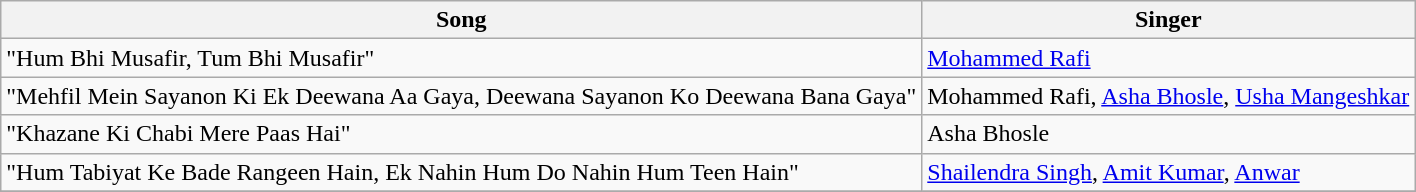<table class="wikitable">
<tr>
<th>Song</th>
<th>Singer</th>
</tr>
<tr>
<td>"Hum Bhi Musafir, Tum Bhi Musafir"</td>
<td><a href='#'>Mohammed Rafi</a></td>
</tr>
<tr>
<td>"Mehfil Mein Sayanon Ki Ek Deewana Aa Gaya, Deewana Sayanon Ko Deewana Bana Gaya"</td>
<td>Mohammed Rafi, <a href='#'>Asha Bhosle</a>, <a href='#'>Usha Mangeshkar</a></td>
</tr>
<tr>
<td>"Khazane Ki Chabi Mere Paas Hai"</td>
<td>Asha Bhosle</td>
</tr>
<tr>
<td>"Hum Tabiyat Ke Bade Rangeen Hain, Ek Nahin Hum Do Nahin Hum Teen Hain"</td>
<td><a href='#'>Shailendra Singh</a>, <a href='#'>Amit Kumar</a>, <a href='#'>Anwar</a></td>
</tr>
<tr>
</tr>
</table>
